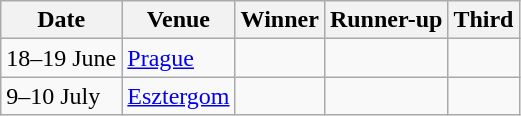<table class="wikitable">
<tr>
<th>Date</th>
<th>Venue</th>
<th>Winner</th>
<th>Runner-up</th>
<th>Third</th>
</tr>
<tr>
<td>18–19 June</td>
<td> <a href='#'>Prague</a></td>
<td></td>
<td></td>
<td></td>
</tr>
<tr>
<td>9–10 July</td>
<td> <a href='#'>Esztergom</a></td>
<td></td>
<td></td>
<td></td>
</tr>
</table>
